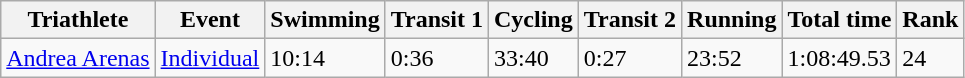<table class="wikitable" border="1">
<tr>
<th>Triathlete</th>
<th>Event</th>
<th>Swimming</th>
<th>Transit 1</th>
<th>Cycling</th>
<th>Transit 2</th>
<th>Running</th>
<th>Total time</th>
<th>Rank</th>
</tr>
<tr>
<td><a href='#'>Andrea Arenas</a></td>
<td><a href='#'>Individual</a></td>
<td>10:14</td>
<td>0:36</td>
<td>33:40</td>
<td>0:27</td>
<td>23:52</td>
<td>1:08:49.53</td>
<td>24</td>
</tr>
</table>
